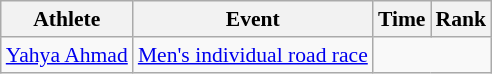<table class=wikitable style="font-size:90%;">
<tr>
<th>Athlete</th>
<th>Event</th>
<th>Time</th>
<th>Rank</th>
</tr>
<tr align=center>
<td align=left><a href='#'>Yahya Ahmad</a></td>
<td align=left><a href='#'>Men's individual road race</a></td>
<td colspan=2></td>
</tr>
</table>
